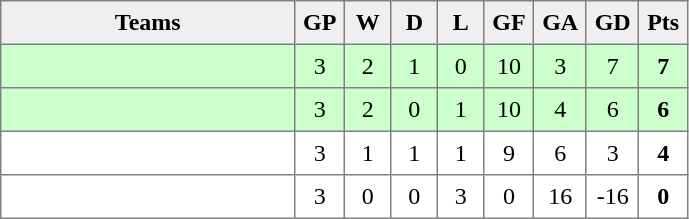<table style=border-collapse:collapse border=1 cellspacing=0 cellpadding=5>
<tr align=center bgcolor=#efefef>
<th width=185>Teams</th>
<th width=20>GP</th>
<th width=20>W</th>
<th width=20>D</th>
<th width=20>L</th>
<th width=20>GF</th>
<th width=20>GA</th>
<th width=20>GD</th>
<th width=20>Pts</th>
</tr>
<tr align=center style="background:#ccffcc;">
<td style="text-align:left;"></td>
<td>3</td>
<td>2</td>
<td>1</td>
<td>0</td>
<td>10</td>
<td>3</td>
<td>7</td>
<td><strong>7</strong></td>
</tr>
<tr align=center style="background:#ccffcc;">
<td style="text-align:left;"></td>
<td>3</td>
<td>2</td>
<td>0</td>
<td>1</td>
<td>10</td>
<td>4</td>
<td>6</td>
<td><strong>6</strong></td>
</tr>
<tr align=center>
<td style="text-align:left;"></td>
<td>3</td>
<td>1</td>
<td>1</td>
<td>1</td>
<td>9</td>
<td>6</td>
<td>3</td>
<td><strong>4</strong></td>
</tr>
<tr align=center>
<td style="text-align:left;"></td>
<td>3</td>
<td>0</td>
<td>0</td>
<td>3</td>
<td>0</td>
<td>16</td>
<td>-16</td>
<td><strong>0</strong></td>
</tr>
</table>
